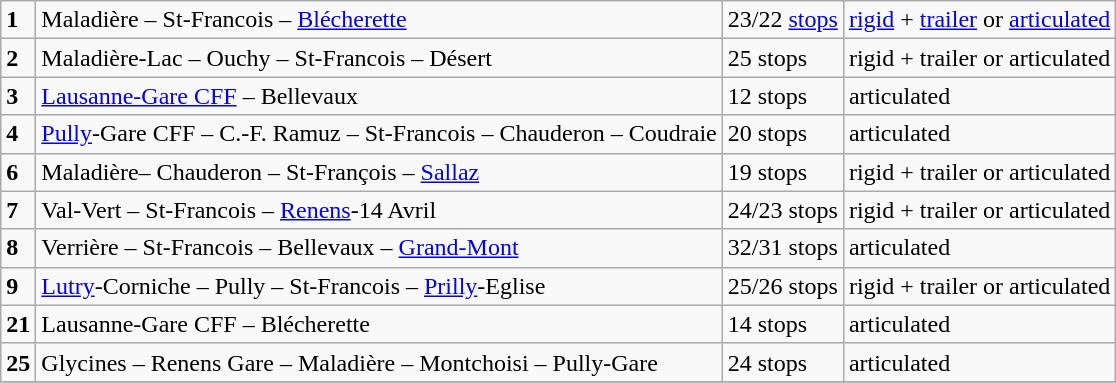<table class="wikitable">
<tr>
<td><strong>1</strong></td>
<td>Maladière – St-Francois – <a href='#'>Blécherette</a></td>
<td>23/22 <a href='#'>stops</a></td>
<td><a href='#'>rigid</a> + <a href='#'>trailer</a> or <a href='#'>articulated</a></td>
</tr>
<tr>
<td><strong>2</strong></td>
<td>Maladière-Lac – Ouchy – St-Francois – Désert</td>
<td>25 stops</td>
<td>rigid + trailer or articulated</td>
</tr>
<tr>
<td><strong>3</strong></td>
<td><a href='#'>Lausanne-Gare CFF</a> – Bellevaux</td>
<td>12 stops</td>
<td>articulated</td>
</tr>
<tr>
<td><strong>4</strong></td>
<td><a href='#'>Pully</a>-Gare CFF – C.-F. Ramuz – St-Francois – Chauderon – Coudraie</td>
<td>20 stops</td>
<td>articulated</td>
</tr>
<tr>
<td><strong>6</strong></td>
<td>Maladière– Chauderon – St-François – <a href='#'>Sallaz</a></td>
<td>19 stops</td>
<td>rigid + trailer or articulated</td>
</tr>
<tr>
<td><strong>7</strong></td>
<td>Val-Vert – St-Francois – <a href='#'>Renens</a>-14 Avril</td>
<td>24/23 stops</td>
<td>rigid + trailer or articulated</td>
</tr>
<tr>
<td><strong>8</strong></td>
<td>Verrière – St-Francois – Bellevaux – <a href='#'>Grand-Mont</a></td>
<td>32/31 stops</td>
<td>articulated</td>
</tr>
<tr>
<td><strong>9</strong></td>
<td><a href='#'>Lutry</a>-Corniche – Pully – St-Francois – <a href='#'>Prilly</a>-Eglise</td>
<td>25/26 stops</td>
<td>rigid + trailer or articulated</td>
</tr>
<tr>
<td><strong>21</strong></td>
<td>Lausanne-Gare CFF – Blécherette</td>
<td>14 stops</td>
<td>articulated</td>
</tr>
<tr>
<td><strong>25</strong></td>
<td>Glycines – Renens Gare – Maladière – Montchoisi – Pully-Gare</td>
<td>24 stops</td>
<td>articulated</td>
</tr>
<tr>
</tr>
</table>
